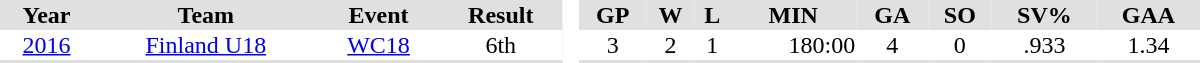<table border="0" cellpadding="1" cellspacing="0" style="text-align:center; width:50em">
<tr bgcolor="#e0e0e0">
<th>Year</th>
<th>Team</th>
<th>Event</th>
<th>Result</th>
<th rowspan="99" bgcolor="#ffffff"> </th>
<th>GP</th>
<th>W</th>
<th>L</th>
<th>MIN</th>
<th>GA</th>
<th>SO</th>
<th>SV%</th>
<th>GAA</th>
</tr>
<tr>
<td><a href='#'>2016</a></td>
<td><a href='#'>Finland U18</a></td>
<td><a href='#'>WC18</a></td>
<td>6th</td>
<td>3</td>
<td>2</td>
<td>1</td>
<td align="right">180:00</td>
<td>4</td>
<td>0</td>
<td>.933</td>
<td>1.34</td>
</tr>
<tr bgcolor="#e0e0e0">
<th colspan=4></th>
<th></th>
<th></th>
<th></th>
<th align=right></th>
<th></th>
<th></th>
<th></th>
<th></th>
</tr>
</table>
